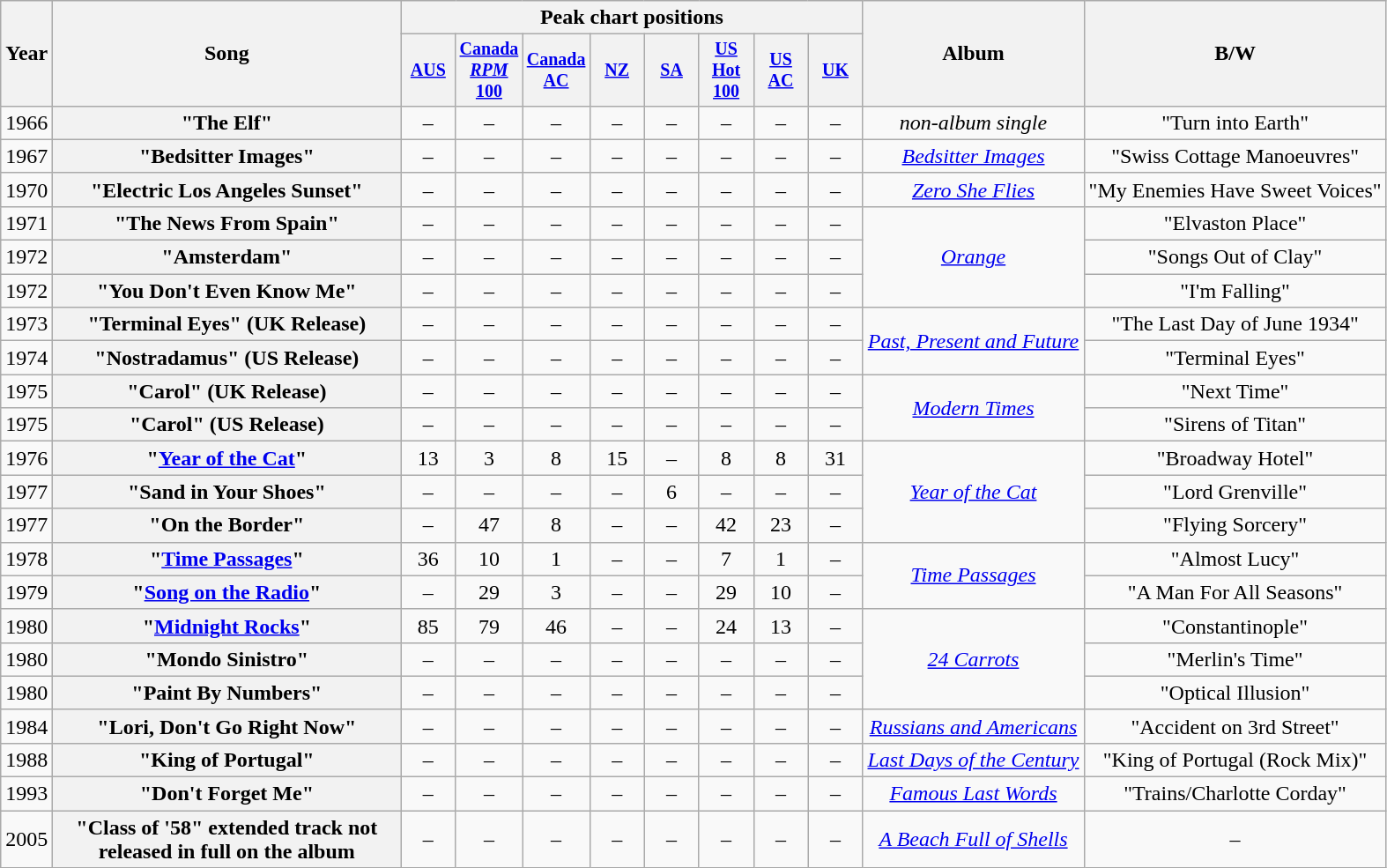<table class="wikitable plainrowheaders" style="text-align:center;">
<tr>
<th rowspan="2">Year</th>
<th rowspan="2" style="width:16em;">Song</th>
<th colspan="8">Peak chart positions</th>
<th rowspan="2">Album</th>
<th rowspan="2">B/W</th>
</tr>
<tr style="font-size:smaller;">
<th style="width:35px;"><a href='#'>AUS</a></th>
<th style="width:35px;"><a href='#'>Canada <em>RPM</em> 100</a></th>
<th style="width:35px;"><a href='#'>Canada AC</a></th>
<th style="width:35px;"><a href='#'>NZ</a></th>
<th style="width:35px;"><a href='#'>SA</a><br></th>
<th style="width:35px;"><a href='#'>US Hot 100</a></th>
<th style="width:35px;"><a href='#'>US AC</a></th>
<th style="width:35px;"><a href='#'>UK</a></th>
</tr>
<tr>
<td>1966</td>
<th scope="row">"The Elf"</th>
<td>–</td>
<td>–</td>
<td>–</td>
<td>–</td>
<td>–</td>
<td>–</td>
<td>–</td>
<td>–</td>
<td style="text-align:center"><em>non-album single</em></td>
<td>"Turn into Earth"</td>
</tr>
<tr>
<td>1967</td>
<th scope="row">"Bedsitter Images"</th>
<td>–</td>
<td>–</td>
<td>–</td>
<td>–</td>
<td>–</td>
<td>–</td>
<td>–</td>
<td>–</td>
<td style="text-align:center"><em><a href='#'>Bedsitter Images</a></em></td>
<td>"Swiss Cottage Manoeuvres"</td>
</tr>
<tr>
<td>1970</td>
<th scope="row">"Electric Los Angeles Sunset"</th>
<td>–</td>
<td>–</td>
<td>–</td>
<td>–</td>
<td>–</td>
<td>–</td>
<td>–</td>
<td>–</td>
<td style="text-align:center"><em><a href='#'>Zero She Flies</a></em></td>
<td>"My Enemies Have Sweet Voices"</td>
</tr>
<tr>
<td>1971</td>
<th scope="row">"The News From Spain"</th>
<td>–</td>
<td>–</td>
<td>–</td>
<td>–</td>
<td>–</td>
<td>–</td>
<td>–</td>
<td>–</td>
<td style="text-align:center;" rowspan="3"><em><a href='#'>Orange</a></em></td>
<td>"Elvaston Place"</td>
</tr>
<tr>
<td>1972</td>
<th scope="row">"Amsterdam"</th>
<td>–</td>
<td>–</td>
<td>–</td>
<td>–</td>
<td>–</td>
<td>–</td>
<td>–</td>
<td>–</td>
<td>"Songs Out of Clay"</td>
</tr>
<tr>
<td>1972</td>
<th scope="row">"You Don't Even Know Me"</th>
<td>–</td>
<td>–</td>
<td>–</td>
<td>–</td>
<td>–</td>
<td>–</td>
<td>–</td>
<td>–</td>
<td>"I'm Falling"</td>
</tr>
<tr>
<td>1973</td>
<th scope="row">"Terminal Eyes" (UK Release)</th>
<td>–</td>
<td>–</td>
<td>–</td>
<td>–</td>
<td>–</td>
<td>–</td>
<td>–</td>
<td>–</td>
<td style="text-align:center;" rowspan="2"><em><a href='#'>Past, Present and Future</a></em></td>
<td>"The Last Day of June 1934"</td>
</tr>
<tr>
<td>1974</td>
<th scope="row">"Nostradamus" (US Release)</th>
<td>–</td>
<td>–</td>
<td>–</td>
<td>–</td>
<td>–</td>
<td>–</td>
<td>–</td>
<td>–</td>
<td>"Terminal Eyes"</td>
</tr>
<tr>
<td>1975</td>
<th scope="row">"Carol" (UK Release)</th>
<td>–</td>
<td>–</td>
<td>–</td>
<td>–</td>
<td>–</td>
<td>–</td>
<td>–</td>
<td>–</td>
<td style="text-align:center;" rowspan="2"><em><a href='#'>Modern Times</a></em></td>
<td>"Next Time"</td>
</tr>
<tr>
<td>1975</td>
<th scope="row">"Carol" (US Release)</th>
<td>–</td>
<td>–</td>
<td>–</td>
<td>–</td>
<td>–</td>
<td>–</td>
<td>–</td>
<td>–</td>
<td>"Sirens of Titan"</td>
</tr>
<tr>
<td>1976</td>
<th scope="row">"<a href='#'>Year of the Cat</a>"</th>
<td>13</td>
<td>3</td>
<td>8</td>
<td>15</td>
<td>–</td>
<td>8</td>
<td>8</td>
<td>31</td>
<td style="text-align:center;" rowspan="3"><em><a href='#'>Year of the Cat</a></em></td>
<td>"Broadway Hotel"</td>
</tr>
<tr>
<td>1977</td>
<th scope="row">"Sand in Your Shoes"</th>
<td>–</td>
<td>–</td>
<td>–</td>
<td>–</td>
<td>6</td>
<td>–</td>
<td>–</td>
<td>–</td>
<td>"Lord Grenville"</td>
</tr>
<tr>
<td>1977</td>
<th scope="row">"On the Border"</th>
<td>–</td>
<td>47</td>
<td>8</td>
<td>–</td>
<td>–</td>
<td>42</td>
<td>23</td>
<td>–</td>
<td>"Flying Sorcery"</td>
</tr>
<tr>
<td>1978</td>
<th scope="row">"<a href='#'>Time Passages</a>"</th>
<td>36</td>
<td>10</td>
<td>1</td>
<td>–</td>
<td>–</td>
<td>7</td>
<td>1</td>
<td>–</td>
<td style="text-align:center;" rowspan="2"><em><a href='#'>Time Passages</a></em></td>
<td>"Almost Lucy"</td>
</tr>
<tr>
<td>1979</td>
<th scope="row">"<a href='#'>Song on the Radio</a>"</th>
<td>–</td>
<td>29</td>
<td>3</td>
<td>–</td>
<td>–</td>
<td>29</td>
<td>10</td>
<td>–</td>
<td>"A Man For All Seasons"</td>
</tr>
<tr>
<td>1980</td>
<th scope="row">"<a href='#'>Midnight Rocks</a>"</th>
<td>85</td>
<td>79</td>
<td>46</td>
<td>–</td>
<td>–</td>
<td>24</td>
<td>13</td>
<td>–</td>
<td style="text-align:center;" rowspan="3"><em><a href='#'>24 Carrots</a></em></td>
<td>"Constantinople"</td>
</tr>
<tr>
<td>1980</td>
<th scope="row">"Mondo Sinistro"</th>
<td>–</td>
<td>–</td>
<td>–</td>
<td>–</td>
<td>–</td>
<td>–</td>
<td>–</td>
<td>–</td>
<td>"Merlin's Time"</td>
</tr>
<tr>
<td>1980</td>
<th scope="row">"Paint By Numbers"</th>
<td>–</td>
<td>–</td>
<td>–</td>
<td>–</td>
<td>–</td>
<td>–</td>
<td>–</td>
<td>–</td>
<td>"Optical Illusion"</td>
</tr>
<tr>
<td>1984</td>
<th scope="row">"Lori, Don't Go Right Now"</th>
<td>–</td>
<td>–</td>
<td>–</td>
<td>–</td>
<td>–</td>
<td>–</td>
<td>–</td>
<td>–</td>
<td style="text-align:center"><em><a href='#'>Russians and Americans</a></em></td>
<td>"Accident on 3rd Street"</td>
</tr>
<tr>
<td>1988</td>
<th scope="row">"King of Portugal"</th>
<td>–</td>
<td>–</td>
<td>–</td>
<td>–</td>
<td>–</td>
<td>–</td>
<td>–</td>
<td>–</td>
<td style="text-align:center"><em><a href='#'>Last Days of the Century</a></em></td>
<td>"King of Portugal (Rock Mix)"</td>
</tr>
<tr>
<td>1993</td>
<th scope="row">"Don't Forget Me"</th>
<td>–</td>
<td>–</td>
<td>–</td>
<td>–</td>
<td>–</td>
<td>–</td>
<td>–</td>
<td>–</td>
<td style="text-align:center"><em><a href='#'>Famous Last Words</a></em></td>
<td>"Trains/Charlotte Corday"</td>
</tr>
<tr>
<td>2005</td>
<th scope="row">"Class of '58" extended track not released in full on the album</th>
<td>–</td>
<td>–</td>
<td>–</td>
<td>–</td>
<td>–</td>
<td>–</td>
<td>–</td>
<td>–</td>
<td style="text-align:center"><em><a href='#'>A Beach Full of Shells</a></em></td>
<td>–</td>
</tr>
</table>
